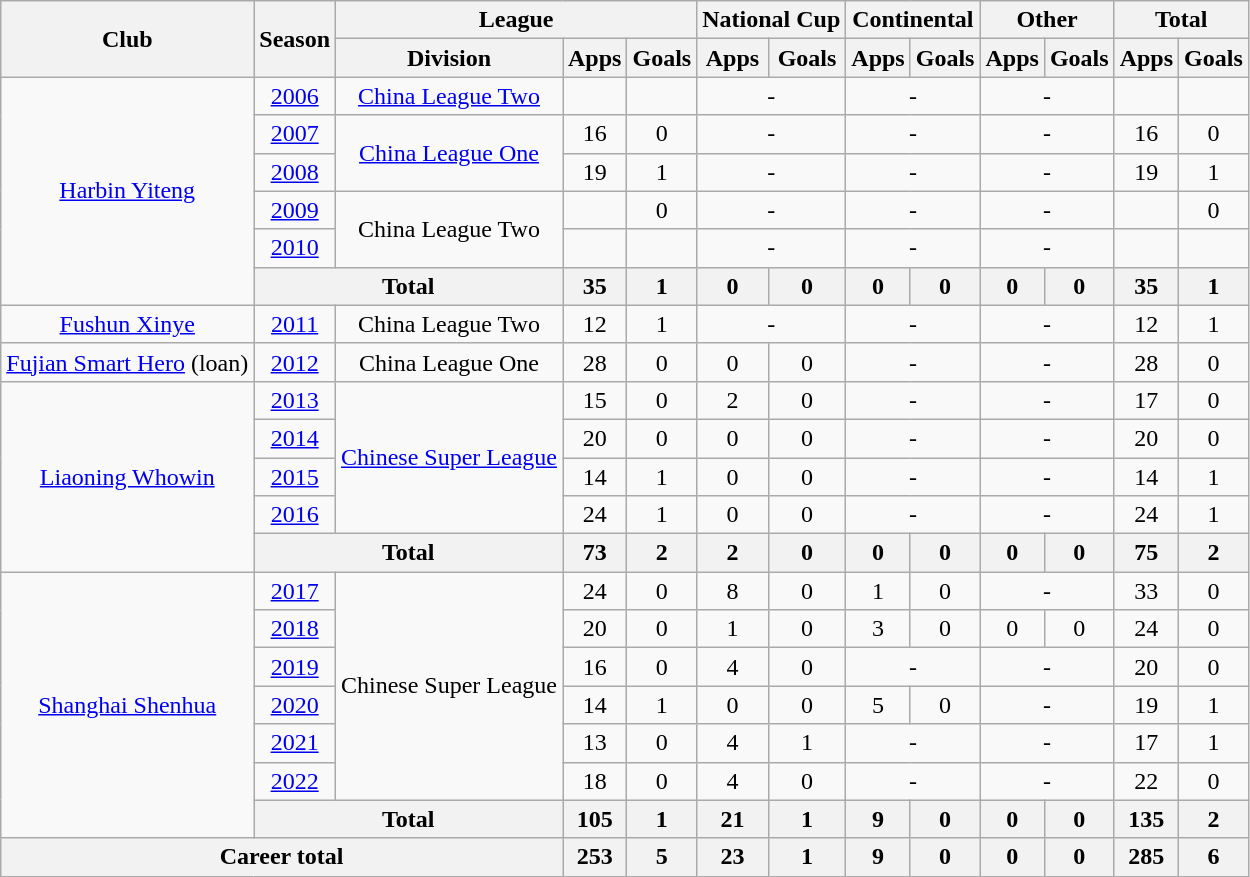<table class="wikitable" style="text-align: center">
<tr>
<th rowspan="2">Club</th>
<th rowspan="2">Season</th>
<th colspan="3">League</th>
<th colspan="2">National Cup</th>
<th colspan="2">Continental</th>
<th colspan="2">Other</th>
<th colspan="2">Total</th>
</tr>
<tr>
<th>Division</th>
<th>Apps</th>
<th>Goals</th>
<th>Apps</th>
<th>Goals</th>
<th>Apps</th>
<th>Goals</th>
<th>Apps</th>
<th>Goals</th>
<th>Apps</th>
<th>Goals</th>
</tr>
<tr>
<td rowspan="6"><a href='#'>Harbin Yiteng</a></td>
<td><a href='#'>2006</a></td>
<td rowspan="1"><a href='#'>China League Two</a></td>
<td></td>
<td></td>
<td colspan="2">-</td>
<td colspan="2">-</td>
<td colspan="2">-</td>
<td></td>
<td></td>
</tr>
<tr>
<td><a href='#'>2007</a></td>
<td rowspan="2"><a href='#'>China League One</a></td>
<td>16</td>
<td>0</td>
<td colspan="2">-</td>
<td colspan="2">-</td>
<td colspan="2">-</td>
<td>16</td>
<td>0</td>
</tr>
<tr>
<td><a href='#'>2008</a></td>
<td>19</td>
<td>1</td>
<td colspan="2">-</td>
<td colspan="2">-</td>
<td colspan="2">-</td>
<td>19</td>
<td>1</td>
</tr>
<tr>
<td><a href='#'>2009</a></td>
<td rowspan="2">China League Two</td>
<td></td>
<td>0</td>
<td colspan="2">-</td>
<td colspan="2">-</td>
<td colspan="2">-</td>
<td></td>
<td>0</td>
</tr>
<tr>
<td><a href='#'>2010</a></td>
<td></td>
<td></td>
<td colspan="2">-</td>
<td colspan="2">-</td>
<td colspan="2">-</td>
<td></td>
<td></td>
</tr>
<tr>
<th colspan="2"><strong>Total</strong></th>
<th>35</th>
<th>1</th>
<th>0</th>
<th>0</th>
<th>0</th>
<th>0</th>
<th>0</th>
<th>0</th>
<th>35</th>
<th>1</th>
</tr>
<tr>
<td><a href='#'>Fushun Xinye</a></td>
<td><a href='#'>2011</a></td>
<td>China League Two</td>
<td>12</td>
<td>1</td>
<td colspan="2">-</td>
<td colspan="2">-</td>
<td colspan="2">-</td>
<td>12</td>
<td>1</td>
</tr>
<tr>
<td><a href='#'>Fujian Smart Hero</a> (loan)</td>
<td><a href='#'>2012</a></td>
<td>China League One</td>
<td>28</td>
<td>0</td>
<td>0</td>
<td>0</td>
<td colspan="2">-</td>
<td colspan="2">-</td>
<td>28</td>
<td>0</td>
</tr>
<tr>
<td rowspan="5"><a href='#'>Liaoning Whowin</a></td>
<td><a href='#'>2013</a></td>
<td rowspan="4"><a href='#'>Chinese Super League</a></td>
<td>15</td>
<td>0</td>
<td>2</td>
<td>0</td>
<td colspan="2">-</td>
<td colspan="2">-</td>
<td>17</td>
<td>0</td>
</tr>
<tr>
<td><a href='#'>2014</a></td>
<td>20</td>
<td>0</td>
<td>0</td>
<td>0</td>
<td colspan="2">-</td>
<td colspan="2">-</td>
<td>20</td>
<td>0</td>
</tr>
<tr>
<td><a href='#'>2015</a></td>
<td>14</td>
<td>1</td>
<td>0</td>
<td>0</td>
<td colspan="2">-</td>
<td colspan="2">-</td>
<td>14</td>
<td>1</td>
</tr>
<tr>
<td><a href='#'>2016</a></td>
<td>24</td>
<td>1</td>
<td>0</td>
<td>0</td>
<td colspan="2">-</td>
<td colspan="2">-</td>
<td>24</td>
<td>1</td>
</tr>
<tr>
<th colspan="2"><strong>Total</strong></th>
<th>73</th>
<th>2</th>
<th>2</th>
<th>0</th>
<th>0</th>
<th>0</th>
<th>0</th>
<th>0</th>
<th>75</th>
<th>2</th>
</tr>
<tr>
<td rowspan=7><a href='#'>Shanghai Shenhua</a></td>
<td><a href='#'>2017</a></td>
<td rowspan=6>Chinese Super League</td>
<td>24</td>
<td>0</td>
<td>8</td>
<td>0</td>
<td>1</td>
<td>0</td>
<td colspan="2">-</td>
<td>33</td>
<td>0</td>
</tr>
<tr>
<td><a href='#'>2018</a></td>
<td>20</td>
<td>0</td>
<td>1</td>
<td>0</td>
<td>3</td>
<td>0</td>
<td>0</td>
<td>0</td>
<td>24</td>
<td>0</td>
</tr>
<tr>
<td><a href='#'>2019</a></td>
<td>16</td>
<td>0</td>
<td>4</td>
<td>0</td>
<td colspan="2">-</td>
<td colspan="2">-</td>
<td>20</td>
<td>0</td>
</tr>
<tr>
<td><a href='#'>2020</a></td>
<td>14</td>
<td>1</td>
<td>0</td>
<td>0</td>
<td>5</td>
<td>0</td>
<td colspan="2">-</td>
<td>19</td>
<td>1</td>
</tr>
<tr>
<td><a href='#'>2021</a></td>
<td>13</td>
<td>0</td>
<td>4</td>
<td>1</td>
<td colspan="2">-</td>
<td colspan="2">-</td>
<td>17</td>
<td>1</td>
</tr>
<tr>
<td><a href='#'>2022</a></td>
<td>18</td>
<td>0</td>
<td>4</td>
<td>0</td>
<td colspan="2">-</td>
<td colspan="2">-</td>
<td>22</td>
<td>0</td>
</tr>
<tr>
<th colspan="2"><strong>Total</strong></th>
<th>105</th>
<th>1</th>
<th>21</th>
<th>1</th>
<th>9</th>
<th>0</th>
<th>0</th>
<th>0</th>
<th>135</th>
<th>2</th>
</tr>
<tr>
<th colspan=3>Career total</th>
<th>253</th>
<th>5</th>
<th>23</th>
<th>1</th>
<th>9</th>
<th>0</th>
<th>0</th>
<th>0</th>
<th>285</th>
<th>6</th>
</tr>
</table>
